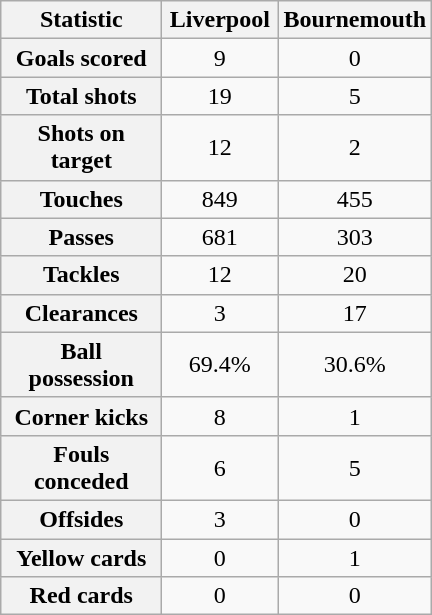<table class="wikitable plainrowheaders" style="text-align:center">
<tr>
<th scope="col" style="width:100px">Statistic</th>
<th scope="col" style="width:70px">Liverpool</th>
<th scope="col" style="width:70px">Bournemouth</th>
</tr>
<tr>
<th scope=row>Goals scored</th>
<td>9</td>
<td>0</td>
</tr>
<tr>
<th scope=row>Total shots</th>
<td>19</td>
<td>5</td>
</tr>
<tr>
<th scope=row>Shots on target</th>
<td>12</td>
<td>2</td>
</tr>
<tr>
<th scope=row>Touches</th>
<td>849</td>
<td>455</td>
</tr>
<tr>
<th scope=row>Passes</th>
<td>681</td>
<td>303</td>
</tr>
<tr>
<th scope=row>Tackles</th>
<td>12</td>
<td>20</td>
</tr>
<tr>
<th scope=row>Clearances</th>
<td>3</td>
<td>17</td>
</tr>
<tr>
<th scope=row>Ball possession</th>
<td>69.4%</td>
<td>30.6%</td>
</tr>
<tr>
<th scope=row>Corner kicks</th>
<td>8</td>
<td>1</td>
</tr>
<tr>
<th scope=row>Fouls conceded</th>
<td>6</td>
<td>5</td>
</tr>
<tr>
<th scope=row>Offsides</th>
<td>3</td>
<td>0</td>
</tr>
<tr>
<th scope=row>Yellow cards</th>
<td>0</td>
<td>1</td>
</tr>
<tr>
<th scope=row>Red cards</th>
<td>0</td>
<td>0</td>
</tr>
</table>
